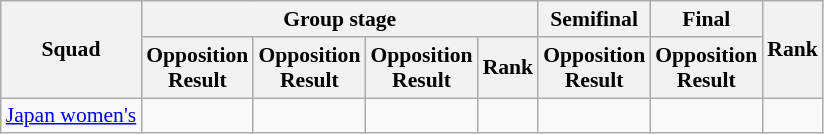<table class=wikitable style="font-size:90%">
<tr>
<th rowspan="2">Squad</th>
<th colspan="4">Group stage</th>
<th>Semifinal</th>
<th>Final</th>
<th rowspan="2">Rank</th>
</tr>
<tr>
<th>Opposition<br>Result</th>
<th>Opposition<br>Result</th>
<th>Opposition<br>Result</th>
<th>Rank</th>
<th>Opposition<br>Result</th>
<th>Opposition<br>Result</th>
</tr>
<tr align=center>
<td align=left><a href='#'>Japan women's</a></td>
<td></td>
<td></td>
<td></td>
<td></td>
<td></td>
<td></td>
<td></td>
</tr>
</table>
